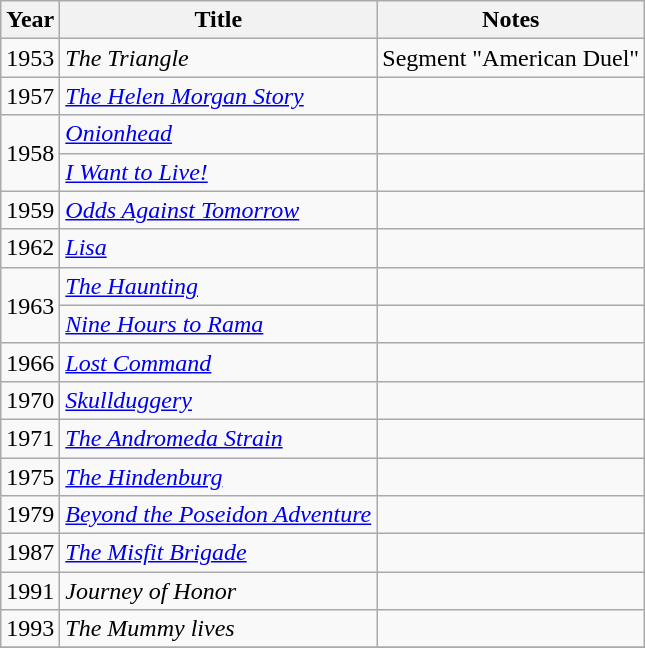<table class="wikitable">
<tr>
<th>Year</th>
<th>Title</th>
<th>Notes</th>
</tr>
<tr>
<td>1953</td>
<td><em>The Triangle</em></td>
<td>Segment "American Duel"</td>
</tr>
<tr>
<td>1957</td>
<td><em><a href='#'>The Helen Morgan Story</a></em></td>
<td></td>
</tr>
<tr>
<td rowspan=2>1958</td>
<td><em><a href='#'>Onionhead</a></em></td>
<td></td>
</tr>
<tr>
<td><em><a href='#'>I Want to Live!</a></em></td>
<td></td>
</tr>
<tr>
<td>1959</td>
<td><em><a href='#'>Odds Against Tomorrow</a></em></td>
<td></td>
</tr>
<tr>
<td>1962</td>
<td><em><a href='#'>Lisa</a></em></td>
<td></td>
</tr>
<tr>
<td rowspan=2>1963</td>
<td><em><a href='#'>The Haunting</a></em></td>
<td></td>
</tr>
<tr>
<td><em><a href='#'>Nine Hours to Rama</a></em></td>
<td></td>
</tr>
<tr>
<td>1966</td>
<td><em><a href='#'>Lost Command</a></em></td>
<td></td>
</tr>
<tr>
<td>1970</td>
<td><em><a href='#'>Skullduggery</a></em></td>
<td></td>
</tr>
<tr>
<td>1971</td>
<td><em><a href='#'>The Andromeda Strain</a></em></td>
<td></td>
</tr>
<tr>
<td>1975</td>
<td><em><a href='#'>The Hindenburg</a></em></td>
<td></td>
</tr>
<tr>
<td>1979</td>
<td><em><a href='#'>Beyond the Poseidon Adventure</a></em></td>
<td></td>
</tr>
<tr>
<td>1987</td>
<td><em><a href='#'>The Misfit Brigade</a></em></td>
<td></td>
</tr>
<tr>
<td>1991</td>
<td><em>Journey of Honor</em></td>
<td></td>
</tr>
<tr>
<td>1993</td>
<td><em>The Mummy lives</em></td>
<td></td>
</tr>
<tr>
</tr>
</table>
